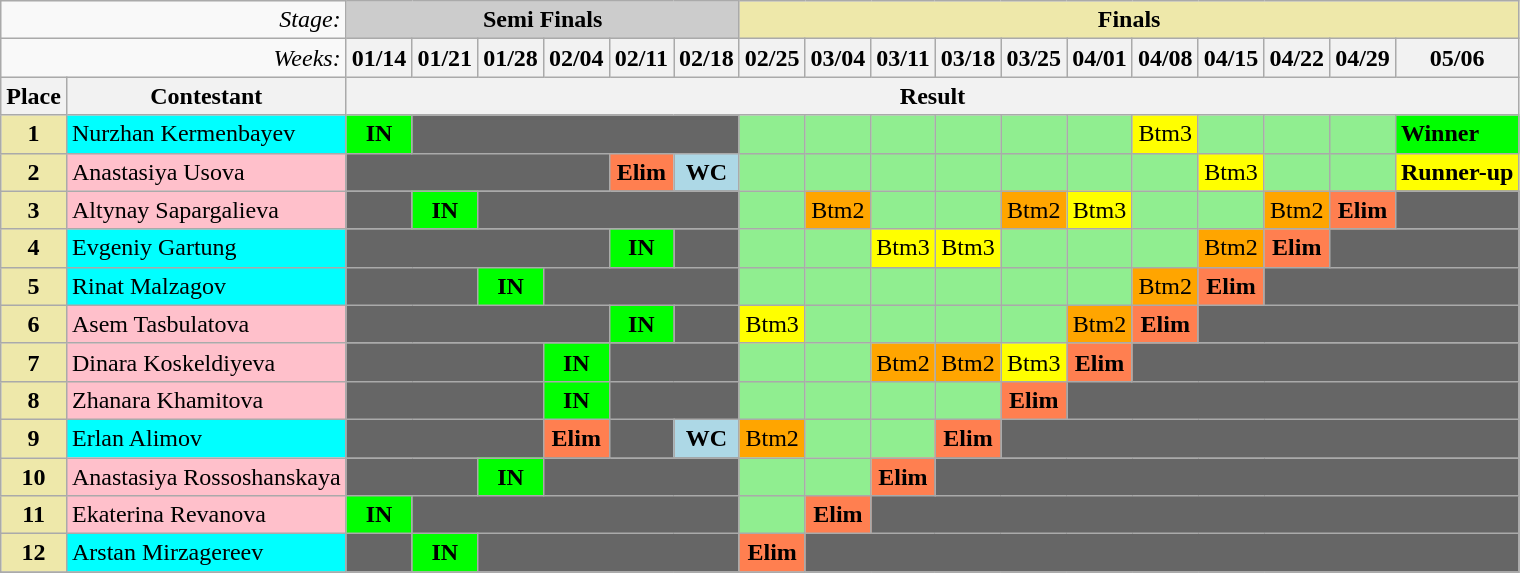<table class="wikitable" align="center">
<tr>
<td colspan="2" align="right"><em>Stage:</em></td>
<td colspan="6" bgcolor="CCCCCC" align="Center"><strong>Semi Finals</strong></td>
<td colspan="15" bgcolor="palegoldenrod" align="Center"><strong>Finals</strong></td>
</tr>
<tr>
<td colspan="2" align="right"><em>Weeks:</em></td>
<th>01/14</th>
<th>01/21</th>
<th>01/28</th>
<th>02/04</th>
<th>02/11</th>
<th>02/18</th>
<th>02/25</th>
<th>03/04</th>
<th>03/11</th>
<th>03/18</th>
<th>03/25</th>
<th>04/01</th>
<th>04/08</th>
<th>04/15</th>
<th>04/22</th>
<th>04/29</th>
<th>05/06</th>
</tr>
<tr>
<th>Place</th>
<th>Contestant</th>
<th colspan="17" align="center">Result</th>
</tr>
<tr>
<td align="center" bgcolor="palegoldenrod"><strong>1</strong></td>
<td bgcolor="cyan">Nurzhan Kermenbayev</td>
<td style="background:lime" align="center"><strong>IN</strong></td>
<td colspan="5" bgcolor="666666"></td>
<td style="background: lightgreen"></td>
<td style="background: lightgreen"></td>
<td style="background: lightgreen"></td>
<td style="background: lightgreen"></td>
<td style="background: lightgreen"></td>
<td style="background: lightgreen"></td>
<td style="background: yellow" align="center">Btm3</td>
<td style="background: lightgreen"></td>
<td style="background: lightgreen"></td>
<td style="background: lightgreen"></td>
<td style="background: Lime"><strong>Winner</strong></td>
</tr>
<tr>
<td align="center" bgcolor="palegoldenrod"><strong>2</strong></td>
<td bgcolor="pink">Anastasiya Usova</td>
<td colspan="4" bgcolor="666666"></td>
<td style="background: coral" align="center"><strong>Elim</strong></td>
<td style="background:lightblue" align="center"><strong>WC</strong></td>
<td style="background: lightgreen"></td>
<td style="background: lightgreen"></td>
<td style="background: lightgreen"></td>
<td style="background: lightgreen"></td>
<td style="background: lightgreen"></td>
<td style="background: lightgreen"></td>
<td style="background: lightgreen"></td>
<td style="background: yellow" align="center">Btm3</td>
<td style="background: lightgreen"></td>
<td style="background: lightgreen"></td>
<td style="background: yellow"><strong>Runner-up</strong></td>
</tr>
<tr>
<td align="center" bgcolor="palegoldenrod"><strong>3</strong></td>
<td bgcolor="pink">Altynay Sapargalieva</td>
<td bgcolor="666666"></td>
<td style="background:lime" align="center"><strong>IN</strong></td>
<td colspan="4" bgcolor="666666"></td>
<td style="background: lightgreen"></td>
<td style="background: orange" align="center">Btm2</td>
<td style="background: lightgreen"></td>
<td style="background: lightgreen"></td>
<td style="background: orange" align="center">Btm2</td>
<td style="background: yellow" align="center">Btm3</td>
<td style="background: lightgreen"></td>
<td style="background: lightgreen"></td>
<td style="background: orange" align="center">Btm2</td>
<td style="background: coral" align="center"><strong>Elim</strong></td>
<td bgcolor="666666"></td>
</tr>
<tr>
<td align="center" bgcolor="palegoldenrod"><strong>4</strong></td>
<td bgcolor="cyan">Evgeniy Gartung</td>
<td colspan="4" bgcolor="666666"></td>
<td style="background:lime" align="center"><strong>IN</strong></td>
<td bgcolor="666666"></td>
<td style="background: lightgreen"></td>
<td style="background: lightgreen"></td>
<td style="background: yellow" align="center">Btm3</td>
<td style="background: yellow" align="center">Btm3</td>
<td style="background: lightgreen"></td>
<td style="background: lightgreen"></td>
<td style="background: lightgreen"></td>
<td style="background: orange" align="center">Btm2</td>
<td style="background: coral" align="center"><strong>Elim</strong></td>
<td colspan="2" bgcolor="666666"></td>
</tr>
<tr>
<td align="center" bgcolor="palegoldenrod"><strong>5</strong></td>
<td bgcolor="cyan">Rinat Malzagov</td>
<td colspan="2" bgcolor="666666"></td>
<td style="background:lime" align="center"><strong>IN</strong></td>
<td colspan="3" bgcolor="666666"></td>
<td style="background: lightgreen"></td>
<td style="background: lightgreen"></td>
<td style="background: lightgreen"></td>
<td style="background: lightgreen"></td>
<td style="background: lightgreen"></td>
<td style="background: lightgreen"></td>
<td style="background: orange" align="center">Btm2</td>
<td style="background: coral" align="center"><strong>Elim</strong></td>
<td colspan="3" bgcolor="666666"></td>
</tr>
<tr>
<td align="center" bgcolor="palegoldenrod"><strong>6</strong></td>
<td bgcolor="pink">Asem Tasbulatova</td>
<td colspan="4" bgcolor="666666"></td>
<td style="background:lime" align="center"><strong>IN</strong></td>
<td bgcolor="666666"></td>
<td style="background: yellow" align="center">Btm3</td>
<td style="background: lightgreen"></td>
<td style="background: lightgreen"></td>
<td style="background: lightgreen"></td>
<td style="background: lightgreen"></td>
<td style="background: orange" align="center">Btm2</td>
<td style="background: coral" align="center"><strong>Elim</strong></td>
<td colspan="4" bgcolor="666666"></td>
</tr>
<tr>
<td align="center" bgcolor="palegoldenrod"><strong>7</strong></td>
<td bgcolor="pink">Dinara Koskeldiyeva</td>
<td colspan="3" bgcolor="666666"></td>
<td style="background:lime" align="center"><strong>IN</strong></td>
<td colspan="2" bgcolor="666666"></td>
<td style="background: lightgreen"></td>
<td style="background: lightgreen"></td>
<td style="background: orange" align="center">Btm2</td>
<td style="background: orange" align="center">Btm2</td>
<td style="background: yellow" align="center">Btm3</td>
<td style="background: coral" align="center"><strong>Elim</strong></td>
<td colspan="6" bgcolor="666666"></td>
</tr>
<tr>
<td align="center" bgcolor="palegoldenrod"><strong>8</strong></td>
<td bgcolor="pink">Zhanara Khamitova</td>
<td colspan="3" bgcolor="666666"></td>
<td style="background:lime" align="center"><strong>IN</strong></td>
<td colspan="2" bgcolor="666666"></td>
<td style="background: lightgreen"></td>
<td style="background: lightgreen"></td>
<td style="background: lightgreen"></td>
<td style="background: lightgreen"></td>
<td style="background: coral" align="center"><strong>Elim</strong></td>
<td colspan="7" bgcolor="666666"></td>
</tr>
<tr>
<td align="center" bgcolor="palegoldenrod"><strong>9</strong></td>
<td bgcolor="cyan">Erlan Alimov</td>
<td colspan="3" bgcolor="666666"></td>
<td style="background: coral" align="center"><strong>Elim</strong></td>
<td bgcolor="666666"></td>
<td style="background:lightblue" align="center"><strong>WC</strong></td>
<td style="background: orange" align="center">Btm2</td>
<td style="background: lightgreen"></td>
<td style="background: lightgreen"></td>
<td style="background: coral" align="center"><strong>Elim</strong></td>
<td colspan="8" bgcolor="666666"></td>
</tr>
<tr>
<td align="center" bgcolor="palegoldenrod"><strong>10</strong></td>
<td bgcolor="pink">Anastasiya Rossoshanskaya</td>
<td colspan="2" bgcolor="666666"></td>
<td style="background:lime" align="center"><strong>IN</strong></td>
<td colspan="3" bgcolor="666666"></td>
<td style="background: lightgreen"></td>
<td style="background: lightgreen"></td>
<td style="background: coral" align="center"><strong>Elim</strong></td>
<td colspan="9" bgcolor="666666"></td>
</tr>
<tr>
<td align="center" bgcolor="palegoldenrod"><strong>11</strong></td>
<td bgcolor="pink">Ekaterina Revanova</td>
<td style="background:lime" align="center"><strong>IN</strong></td>
<td colspan="5" bgcolor="666666"></td>
<td style="background: lightgreen"></td>
<td style="background: coral" align="center"><strong>Elim</strong></td>
<td colspan="10" bgcolor="666666"></td>
</tr>
<tr>
<td align="center" bgcolor="palegoldenrod"><strong>12</strong></td>
<td bgcolor="cyan">Arstan Mirzagereev</td>
<td bgcolor="666666"></td>
<td style="background:lime" align="center"><strong>IN</strong></td>
<td colspan="4" bgcolor="666666"></td>
<td style="background: coral" align="center"><strong>Elim</strong></td>
<td colspan="11" bgcolor="666666"></td>
</tr>
<tr>
</tr>
</table>
